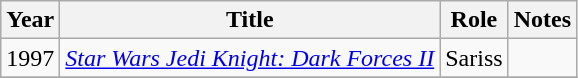<table class="wikitable sortable">
<tr>
<th>Year</th>
<th>Title</th>
<th>Role</th>
<th class="unsortable">Notes</th>
</tr>
<tr>
<td>1997</td>
<td><em><a href='#'>Star Wars Jedi Knight: Dark Forces II</a></em></td>
<td>Sariss</td>
<td></td>
</tr>
<tr>
</tr>
</table>
